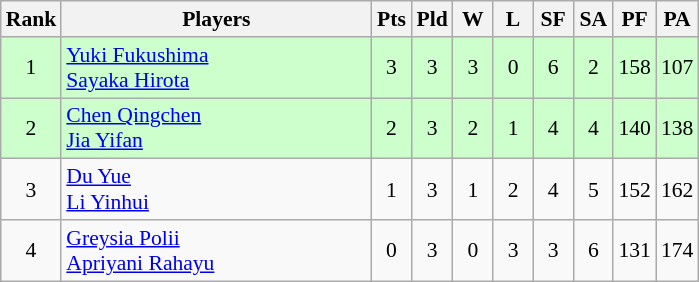<table class="wikitable" style="font-size:90%; text-align:center">
<tr>
<th width="20">Rank</th>
<th width="200">Players</th>
<th width="20">Pts</th>
<th width="20">Pld</th>
<th width="20">W</th>
<th width="20">L</th>
<th width="20">SF</th>
<th width="20">SA</th>
<th width="20">PF</th>
<th width="20">PA</th>
</tr>
<tr bgcolor="#ccffcc">
<td>1</td>
<td align="left"> <a href='#'>Yuki Fukushima</a><br> <a href='#'>Sayaka Hirota</a></td>
<td>3</td>
<td>3</td>
<td>3</td>
<td>0</td>
<td>6</td>
<td>2</td>
<td>158</td>
<td>107</td>
</tr>
<tr bgcolor="#ccffcc">
<td>2</td>
<td align="left"> <a href='#'>Chen Qingchen</a><br> <a href='#'>Jia Yifan</a></td>
<td>2</td>
<td>3</td>
<td>2</td>
<td>1</td>
<td>4</td>
<td>4</td>
<td>140</td>
<td>138</td>
</tr>
<tr bgcolor="">
<td>3</td>
<td align="left"> <a href='#'>Du Yue</a><br> <a href='#'>Li Yinhui</a></td>
<td>1</td>
<td>3</td>
<td>1</td>
<td>2</td>
<td>4</td>
<td>5</td>
<td>152</td>
<td>162</td>
</tr>
<tr bgcolor="">
<td>4</td>
<td align="left"> <a href='#'>Greysia Polii</a><br> <a href='#'>Apriyani Rahayu</a></td>
<td>0</td>
<td>3</td>
<td>0</td>
<td>3</td>
<td>3</td>
<td>6</td>
<td>131</td>
<td>174</td>
</tr>
</table>
